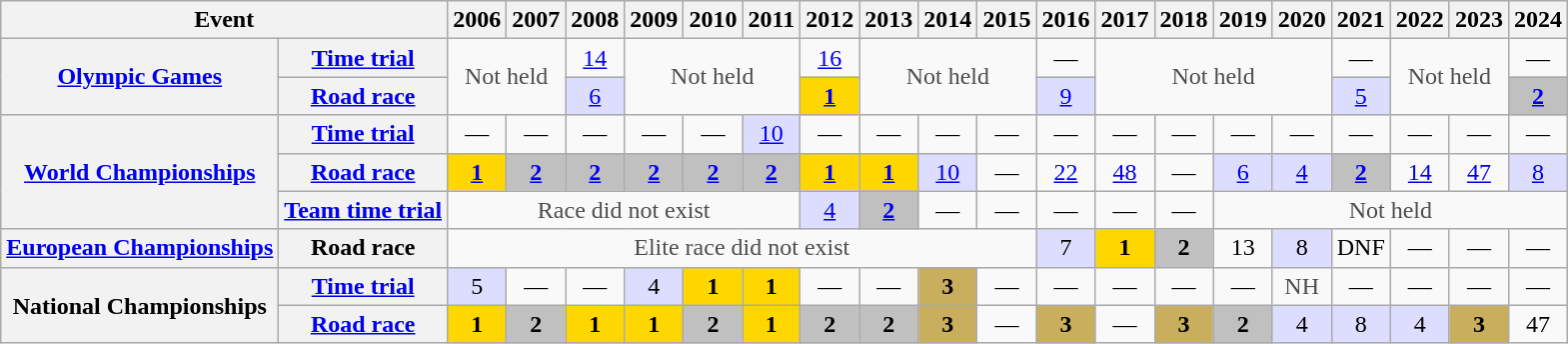<table class="wikitable plainrowheaders">
<tr>
<th scope="col" colspan=2>Event</th>
<th>2006</th>
<th>2007</th>
<th>2008</th>
<th>2009</th>
<th>2010</th>
<th>2011</th>
<th>2012</th>
<th>2013</th>
<th>2014</th>
<th>2015</th>
<th>2016</th>
<th>2017</th>
<th>2018</th>
<th>2019</th>
<th>2020</th>
<th>2021</th>
<th>2022</th>
<th>2023</th>
<th>2024</th>
</tr>
<tr style="text-align:center;">
<th scope="row" rowspan=2> <a href='#'>Olympic Games</a></th>
<th scope="row"><a href='#'>Time trial</a></th>
<td style="color:#4d4d4d;" colspan=2 rowspan=2>Not held</td>
<td><a href='#'>14</a></td>
<td style="color:#4d4d4d;" colspan=3 rowspan=2>Not held</td>
<td><a href='#'>16</a></td>
<td style="color:#4d4d4d;" colspan=3 rowspan=2>Not held</td>
<td>—</td>
<td style="color:#4d4d4d;" colspan=4 rowspan=2>Not held</td>
<td>—</td>
<td style="color:#4d4d4d;" colspan=2 rowspan=2>Not held</td>
<td>—</td>
</tr>
<tr style="text-align:center;">
<th scope="row"><a href='#'>Road race</a></th>
<td style="background:#ddf;"><a href='#'>6</a></td>
<td style="background:gold;"><a href='#'><strong>1</strong></a></td>
<td style="background:#ddf;"><a href='#'>9</a></td>
<td style="background:#ddf;"><a href='#'>5</a></td>
<td style="background:silver;"><a href='#'><strong>2</strong></a></td>
</tr>
<tr style="text-align:center;">
<th scope="row" rowspan=3> <a href='#'>World Championships</a></th>
<th scope="row"><a href='#'>Time trial</a></th>
<td>—</td>
<td>—</td>
<td>—</td>
<td>—</td>
<td>—</td>
<td style="background:#ddf;"><a href='#'>10</a></td>
<td>—</td>
<td>—</td>
<td>—</td>
<td>—</td>
<td>—</td>
<td>—</td>
<td>—</td>
<td>—</td>
<td>—</td>
<td>—</td>
<td>—</td>
<td>—</td>
<td>—</td>
</tr>
<tr style="text-align:center;">
<th scope="row"><a href='#'>Road race</a></th>
<td style="background:gold;"><a href='#'><strong>1</strong></a></td>
<td style="background:silver;"><a href='#'><strong>2</strong></a></td>
<td style="background:silver;"><a href='#'><strong>2</strong></a></td>
<td style="background:silver;"><a href='#'><strong>2</strong></a></td>
<td style="background:silver;"><a href='#'><strong>2</strong></a></td>
<td style="background:silver;"><a href='#'><strong>2</strong></a></td>
<td style="background:gold;"><a href='#'><strong>1</strong></a></td>
<td style="background:gold;"><a href='#'><strong>1</strong></a></td>
<td style="background:#ddf;"><a href='#'>10</a></td>
<td>—</td>
<td><a href='#'>22</a></td>
<td><a href='#'>48</a></td>
<td>—</td>
<td style="background:#ddf;"><a href='#'>6</a></td>
<td style="background:#ddf;"><a href='#'>4</a></td>
<td style="background:silver;"><a href='#'><strong>2</strong></a></td>
<td><a href='#'>14</a></td>
<td><a href='#'>47</a></td>
<td style="background:#ddf;"><a href='#'>8</a></td>
</tr>
<tr style="text-align:center;">
<th scope="row"><a href='#'>Team time trial</a></th>
<td style="color:#4d4d4d;" colspan=6>Race did not exist</td>
<td style="background:#ddf;"><a href='#'>4</a></td>
<td style="background:silver;"><a href='#'><strong>2</strong></a></td>
<td>—</td>
<td>—</td>
<td>—</td>
<td>—</td>
<td>—</td>
<td style="color:#4d4d4d;" colspan=6>Not held</td>
</tr>
<tr style="text-align:center;">
<th scope="row"> <a href='#'>European Championships</a></th>
<th scope="row">Road race</th>
<td style="color:#4d4d4d;" colspan=10>Elite race did not exist</td>
<td style="background:#ddf;">7</td>
<td style="background:gold;"><strong>1</strong></td>
<td style="background:silver;"><strong>2</strong></td>
<td>13</td>
<td style="background:#ddf;">8</td>
<td>DNF</td>
<td>—</td>
<td>—</td>
<td>—</td>
</tr>
<tr style="text-align:center;">
<th scope="row" rowspan=2> National Championships</th>
<th scope="row"><a href='#'>Time trial</a></th>
<td style="background:#ddf;">5</td>
<td>—</td>
<td>—</td>
<td style="background:#ddf;">4</td>
<td style="background:gold;"><strong>1</strong></td>
<td style="background:gold;"><strong>1</strong></td>
<td>—</td>
<td>—</td>
<td style="background:#C9AE5D;"><strong>3</strong></td>
<td>—</td>
<td>—</td>
<td>—</td>
<td>—</td>
<td>—</td>
<td style="color:#4d4d4d;">NH</td>
<td>—</td>
<td>—</td>
<td>—</td>
<td>—</td>
</tr>
<tr style="text-align:center;">
<th scope="row"><a href='#'>Road race</a></th>
<td style="background:gold;"><strong>1</strong></td>
<td style="background:silver;"><strong>2</strong></td>
<td style="background:gold;"><strong>1</strong></td>
<td style="background:gold;"><strong>1</strong></td>
<td style="background:silver;"><strong>2</strong></td>
<td style="background:gold;"><strong>1</strong></td>
<td style="background:silver;"><strong>2</strong></td>
<td style="background:silver;"><strong>2</strong></td>
<td style="background:#C9AE5D;"><strong>3</strong></td>
<td>—</td>
<td style="background:#C9AE5D;"><strong>3</strong></td>
<td>—</td>
<td style="background:#C9AE5D;"><strong>3</strong></td>
<td style="background:silver;"><strong>2</strong></td>
<td style="background:#ddf;">4</td>
<td style="background:#ddf;">8</td>
<td style="background:#ddf;">4</td>
<td style="background:#C9AE5D;"><strong>3</strong></td>
<td>47</td>
</tr>
</table>
